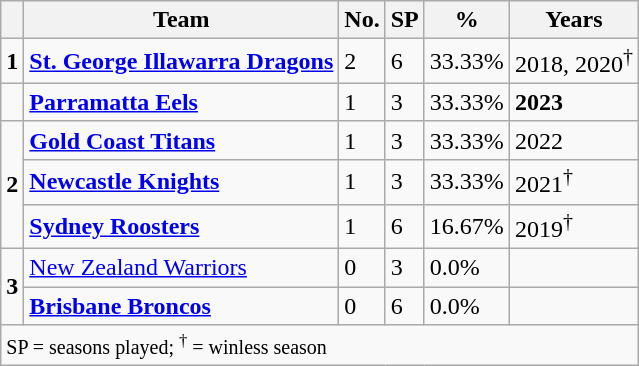<table class="wikitable sortable">
<tr>
<th></th>
<th>Team</th>
<th>No.</th>
<th>SP</th>
<th>%</th>
<th>Years</th>
</tr>
<tr>
<td><strong>1</strong></td>
<td><strong> <a href='#'>St. George Illawarra Dragons</a></strong></td>
<td>2</td>
<td>6</td>
<td>33.33%</td>
<td>2018, 2020<sup>†</sup></td>
</tr>
<tr>
<td></td>
<td><strong> <a href='#'>Parramatta Eels</a></strong></td>
<td>1</td>
<td>3</td>
<td>33.33%</td>
<td><strong>2023</strong></td>
</tr>
<tr>
<td rowspan="3"><strong>2</strong></td>
<td><strong> <a href='#'>Gold Coast Titans</a></strong></td>
<td>1</td>
<td>3</td>
<td>33.33%</td>
<td>2022</td>
</tr>
<tr>
<td><strong> <a href='#'>Newcastle Knights</a></strong></td>
<td>1</td>
<td>3</td>
<td>33.33%</td>
<td>2021<sup>†</sup></td>
</tr>
<tr>
<td><strong> <a href='#'>Sydney Roosters</a></strong></td>
<td>1</td>
<td>6</td>
<td>16.67%</td>
<td>2019<sup>†</sup></td>
</tr>
<tr>
<td rowspan="2"><strong>3</strong></td>
<td> <a href='#'>New Zealand Warriors</a></td>
<td>0</td>
<td>3</td>
<td>0.0%</td>
<td></td>
</tr>
<tr>
<td><strong> <a href='#'>Brisbane Broncos</a></strong></td>
<td>0</td>
<td>6</td>
<td>0.0%</td>
<td></td>
</tr>
<tr>
<td colspan="6"><small>SP = seasons played; <sup>†</sup> = winless season</small></td>
</tr>
</table>
